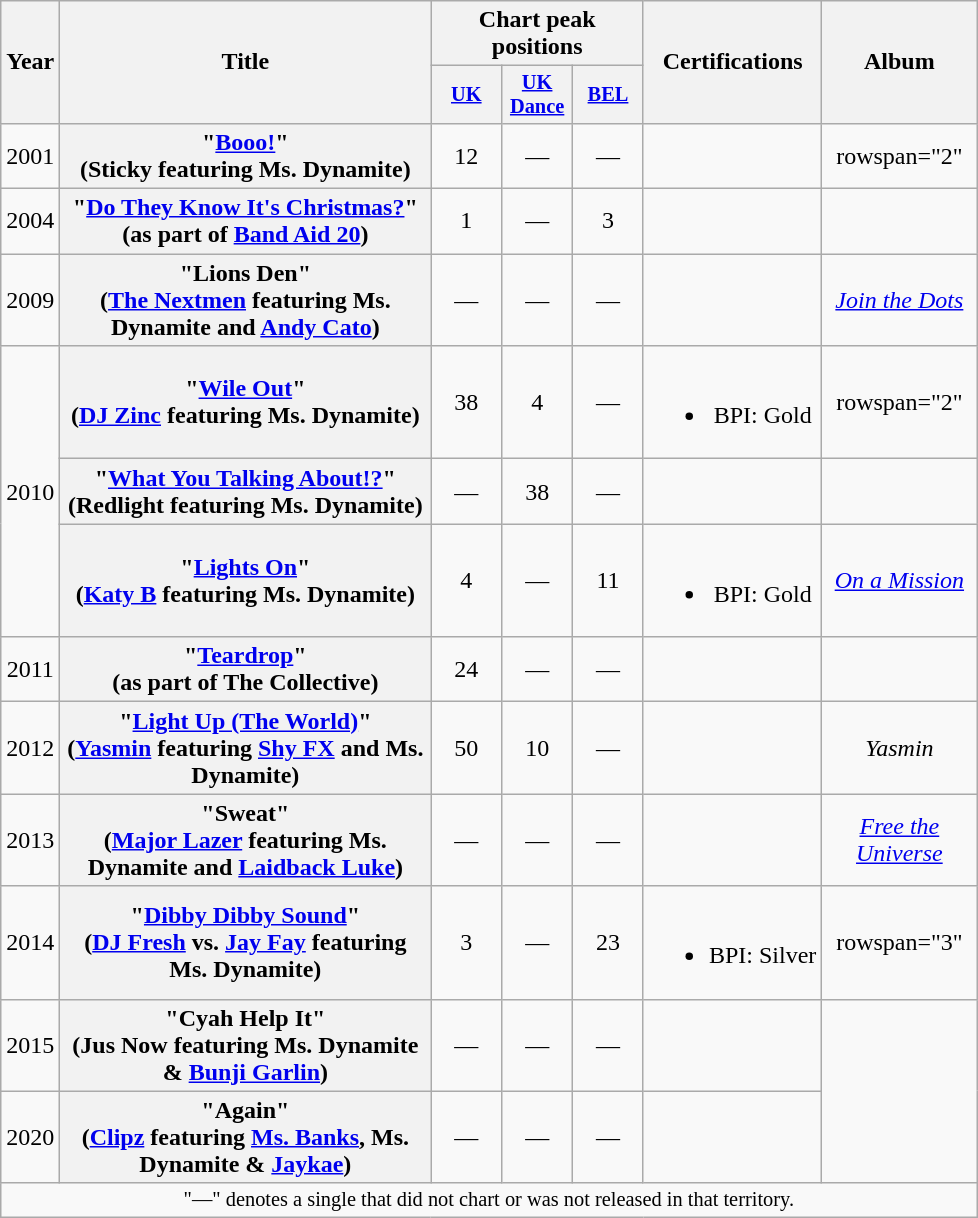<table class="wikitable plainrowheaders" style="text-align:center;">
<tr>
<th scope="col" rowspan="2" style="width:2em;">Year</th>
<th scope="col" rowspan="2" style="width:15em;">Title</th>
<th scope="col" colspan="3">Chart peak positions</th>
<th scope="col" rowspan="2">Certifications</th>
<th scope="col" rowspan="2" style="width:6em;">Album</th>
</tr>
<tr>
<th scope="col" style="width:3em;font-size:85%;"><a href='#'>UK</a><br></th>
<th scope="col" style="width:3em;font-size:85%;"><a href='#'>UK<br>Dance</a></th>
<th scope="col" style="width:3em;font-size:85%;"><a href='#'>BEL</a><br></th>
</tr>
<tr>
<td>2001</td>
<th scope="row">"<a href='#'>Booo!</a>"<br><span>(Sticky featuring Ms. Dynamite)</span></th>
<td>12</td>
<td>—</td>
<td>—</td>
<td></td>
<td>rowspan="2" </td>
</tr>
<tr>
<td>2004</td>
<th scope="row">"<a href='#'>Do They Know It's Christmas?</a>"<br><span>(as part of <a href='#'>Band Aid 20</a>)</span></th>
<td>1</td>
<td>—</td>
<td>3</td>
<td></td>
</tr>
<tr>
<td>2009</td>
<th scope="row">"Lions Den"<br><span>(<a href='#'>The Nextmen</a> featuring Ms. Dynamite and <a href='#'>Andy Cato</a>)</span></th>
<td>—</td>
<td>—</td>
<td>—</td>
<td></td>
<td><em><a href='#'>Join the Dots</a></em></td>
</tr>
<tr>
<td rowspan="3">2010</td>
<th scope="row">"<a href='#'>Wile Out</a>"<br><span>(<a href='#'>DJ Zinc</a> featuring Ms. Dynamite)</span></th>
<td>38</td>
<td>4</td>
<td>—</td>
<td><br><ul><li>BPI: Gold</li></ul></td>
<td>rowspan="2" </td>
</tr>
<tr>
<th scope="row">"<a href='#'>What You Talking About!?</a>"<br><span>(Redlight featuring Ms. Dynamite)</span></th>
<td>—</td>
<td>38</td>
<td>—</td>
<td></td>
</tr>
<tr>
<th scope="row">"<a href='#'>Lights On</a>"<br><span>(<a href='#'>Katy B</a> featuring Ms. Dynamite)</span></th>
<td>4</td>
<td>—</td>
<td>11</td>
<td><br><ul><li>BPI: Gold</li></ul></td>
<td><em><a href='#'>On a Mission</a></em></td>
</tr>
<tr>
<td>2011</td>
<th scope="row">"<a href='#'>Teardrop</a>"<br><span>(as part of The Collective)</span></th>
<td>24</td>
<td>—</td>
<td>—</td>
<td></td>
<td></td>
</tr>
<tr>
<td>2012</td>
<th scope="row">"<a href='#'>Light Up (The World)</a>"<br><span>(<a href='#'>Yasmin</a> featuring <a href='#'>Shy FX</a> and Ms. Dynamite)</span></th>
<td>50</td>
<td>10</td>
<td>—</td>
<td></td>
<td><em>Yasmin</em></td>
</tr>
<tr>
<td>2013</td>
<th scope="row">"Sweat"<br><span>(<a href='#'>Major Lazer</a> featuring Ms. Dynamite and <a href='#'>Laidback Luke</a>)</span></th>
<td>—</td>
<td>—</td>
<td>—</td>
<td></td>
<td><em><a href='#'>Free the Universe</a></em></td>
</tr>
<tr>
<td>2014</td>
<th scope="row">"<a href='#'>Dibby Dibby Sound</a>"<br><span>(<a href='#'>DJ Fresh</a> vs. <a href='#'>Jay Fay</a> featuring Ms. Dynamite)</span></th>
<td>3</td>
<td>—</td>
<td>23</td>
<td><br><ul><li>BPI: Silver</li></ul></td>
<td>rowspan="3" </td>
</tr>
<tr>
<td>2015</td>
<th scope="row">"Cyah Help It"<br><span>(Jus Now featuring Ms. Dynamite & <a href='#'>Bunji Garlin</a>)</span></th>
<td>—</td>
<td>—</td>
<td>—</td>
<td></td>
</tr>
<tr>
<td>2020</td>
<th scope="row">"Again"<br><span>(<a href='#'>Clipz</a> featuring <a href='#'>Ms. Banks</a>, Ms. Dynamite & <a href='#'>Jaykae</a>)</span></th>
<td>—</td>
<td>—</td>
<td>—</td>
<td></td>
</tr>
<tr>
<td colspan="18" style="font-size:85%">"—" denotes a single that did not chart or was not released in that territory.</td>
</tr>
</table>
